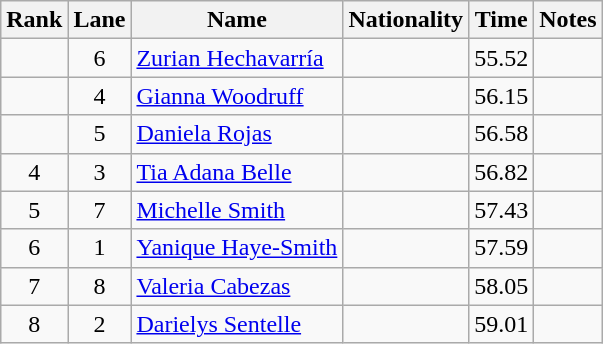<table class="wikitable sortable" style="text-align:center">
<tr>
<th>Rank</th>
<th>Lane</th>
<th>Name</th>
<th>Nationality</th>
<th>Time</th>
<th>Notes</th>
</tr>
<tr>
<td></td>
<td>6</td>
<td align=left><a href='#'>Zurian Hechavarría</a></td>
<td align=left></td>
<td>55.52</td>
<td></td>
</tr>
<tr>
<td></td>
<td>4</td>
<td align=left><a href='#'>Gianna Woodruff</a></td>
<td align=left></td>
<td>56.15</td>
<td></td>
</tr>
<tr>
<td></td>
<td>5</td>
<td align=left><a href='#'>Daniela Rojas</a></td>
<td align=left></td>
<td>56.58</td>
<td></td>
</tr>
<tr>
<td>4</td>
<td>3</td>
<td align=left><a href='#'>Tia Adana Belle</a></td>
<td align=left></td>
<td>56.82</td>
<td></td>
</tr>
<tr>
<td>5</td>
<td>7</td>
<td align=left><a href='#'>Michelle Smith</a></td>
<td align=left></td>
<td>57.43</td>
<td></td>
</tr>
<tr>
<td>6</td>
<td>1</td>
<td align=left><a href='#'>Yanique Haye-Smith</a></td>
<td align=left></td>
<td>57.59</td>
<td></td>
</tr>
<tr>
<td>7</td>
<td>8</td>
<td align=left><a href='#'>Valeria Cabezas</a></td>
<td align=left></td>
<td>58.05</td>
<td></td>
</tr>
<tr>
<td>8</td>
<td>2</td>
<td align=left><a href='#'>Darielys Sentelle</a></td>
<td align=left></td>
<td>59.01</td>
<td></td>
</tr>
</table>
